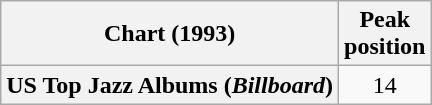<table class="wikitable plainrowheaders" style="text-align:center">
<tr>
<th scope="col">Chart (1993)</th>
<th scope="col">Peak<br>position</th>
</tr>
<tr>
<th scope="row">US Top Jazz Albums (<em>Billboard</em>)</th>
<td>14</td>
</tr>
</table>
